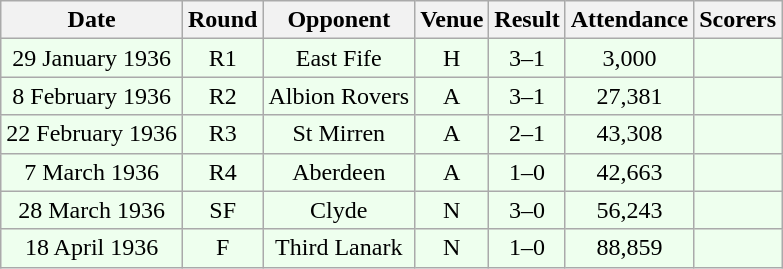<table class="wikitable sortable" style="font-size:100%; text-align:center">
<tr>
<th>Date</th>
<th>Round</th>
<th>Opponent</th>
<th>Venue</th>
<th>Result</th>
<th>Attendance</th>
<th>Scorers</th>
</tr>
<tr bgcolor = "#EEFFEE">
<td>29 January 1936</td>
<td>R1</td>
<td>East Fife</td>
<td>H</td>
<td>3–1</td>
<td>3,000</td>
<td></td>
</tr>
<tr bgcolor = "#EEFFEE">
<td>8 February 1936</td>
<td>R2</td>
<td>Albion Rovers</td>
<td>A</td>
<td>3–1</td>
<td>27,381</td>
<td></td>
</tr>
<tr bgcolor = "#EEFFEE">
<td>22 February 1936</td>
<td>R3</td>
<td>St Mirren</td>
<td>A</td>
<td>2–1</td>
<td>43,308</td>
<td></td>
</tr>
<tr bgcolor = "#EEFFEE">
<td>7 March 1936</td>
<td>R4</td>
<td>Aberdeen</td>
<td>A</td>
<td>1–0</td>
<td>42,663</td>
<td></td>
</tr>
<tr bgcolor = "#EEFFEE">
<td>28 March 1936</td>
<td>SF</td>
<td>Clyde</td>
<td>N</td>
<td>3–0</td>
<td>56,243</td>
<td></td>
</tr>
<tr bgcolor = "#EEFFEE">
<td>18 April 1936</td>
<td>F</td>
<td>Third Lanark</td>
<td>N</td>
<td>1–0</td>
<td>88,859</td>
<td></td>
</tr>
</table>
